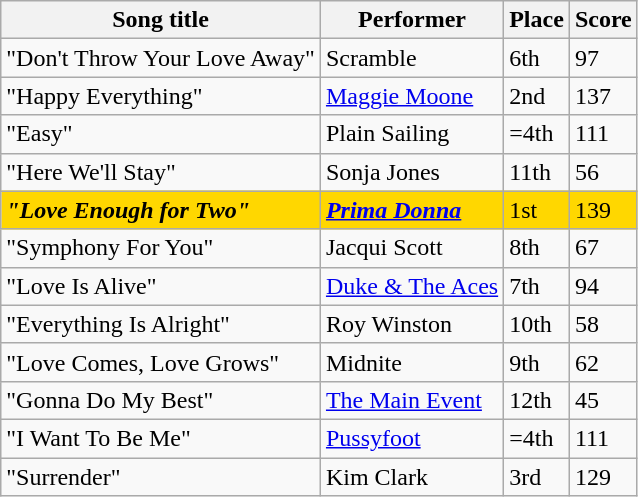<table class="sortable wikitable">
<tr>
<th>Song title</th>
<th>Performer</th>
<th>Place</th>
<th>Score</th>
</tr>
<tr>
<td>"Don't Throw Your Love Away"</td>
<td>Scramble</td>
<td>6th</td>
<td>97</td>
</tr>
<tr>
<td>"Happy Everything"</td>
<td><a href='#'>Maggie Moone</a></td>
<td>2nd</td>
<td>137</td>
</tr>
<tr>
<td>"Easy"</td>
<td>Plain Sailing</td>
<td>=4th</td>
<td>111</td>
</tr>
<tr>
<td>"Here We'll Stay"</td>
<td>Sonja Jones</td>
<td>11th</td>
<td>56</td>
</tr>
<tr style="background:gold;">
<td><strong><em>"Love Enough for Two"</em></strong></td>
<td><strong><em><a href='#'>Prima Donna</a></em></strong></td>
<td>1st</td>
<td>139</td>
</tr>
<tr>
<td>"Symphony For You"</td>
<td>Jacqui Scott</td>
<td>8th</td>
<td>67</td>
</tr>
<tr>
<td>"Love Is Alive"</td>
<td><a href='#'>Duke & The Aces</a></td>
<td>7th</td>
<td>94</td>
</tr>
<tr>
<td>"Everything Is Alright"</td>
<td>Roy Winston</td>
<td>10th</td>
<td>58</td>
</tr>
<tr>
<td>"Love Comes, Love Grows"</td>
<td>Midnite</td>
<td>9th</td>
<td>62</td>
</tr>
<tr>
<td>"Gonna Do My Best"</td>
<td><a href='#'>The Main Event</a></td>
<td>12th</td>
<td>45</td>
</tr>
<tr>
<td>"I Want To Be Me"</td>
<td><a href='#'>Pussyfoot</a></td>
<td>=4th</td>
<td>111</td>
</tr>
<tr>
<td>"Surrender"</td>
<td>Kim Clark</td>
<td>3rd</td>
<td>129</td>
</tr>
</table>
